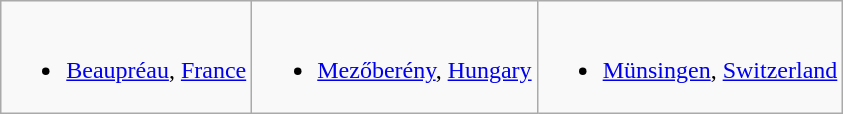<table class="wikitable">
<tr valign="top">
<td><br><ul><li> <a href='#'>Beaupréau</a>, <a href='#'>France</a></li></ul></td>
<td><br><ul><li> <a href='#'>Mezőberény</a>, <a href='#'>Hungary</a></li></ul></td>
<td><br><ul><li> <a href='#'>Münsingen</a>, <a href='#'>Switzerland</a></li></ul></td>
</tr>
</table>
